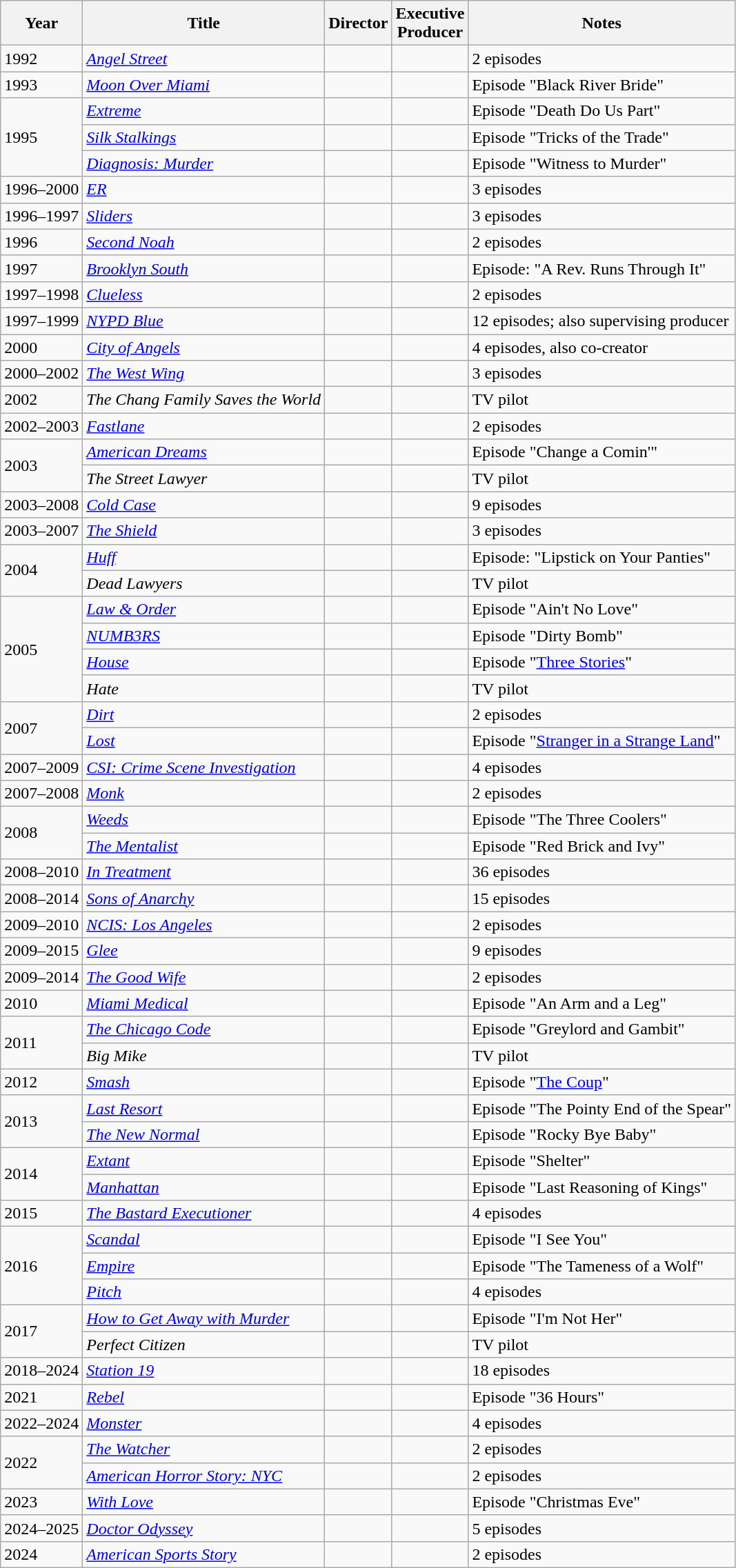<table class="wikitable">
<tr>
<th>Year</th>
<th>Title</th>
<th>Director</th>
<th>Executive<br>Producer</th>
<th>Notes</th>
</tr>
<tr>
<td>1992</td>
<td><em><a href='#'>Angel Street</a></em></td>
<td></td>
<td></td>
<td>2 episodes</td>
</tr>
<tr>
<td>1993</td>
<td><em><a href='#'>Moon Over Miami</a></em></td>
<td></td>
<td></td>
<td>Episode "Black River Bride"</td>
</tr>
<tr>
<td rowspan="3">1995</td>
<td><em><a href='#'>Extreme</a></em></td>
<td></td>
<td></td>
<td>Episode "Death Do Us Part"</td>
</tr>
<tr>
<td><em><a href='#'>Silk Stalkings</a></em></td>
<td></td>
<td></td>
<td>Episode "Tricks of the Trade"</td>
</tr>
<tr>
<td><em><a href='#'>Diagnosis: Murder</a></em></td>
<td></td>
<td></td>
<td>Episode "Witness to Murder"</td>
</tr>
<tr>
<td>1996–2000</td>
<td><em><a href='#'>ER</a></em></td>
<td></td>
<td></td>
<td>3 episodes</td>
</tr>
<tr>
<td>1996–1997</td>
<td><em><a href='#'>Sliders</a></em></td>
<td></td>
<td></td>
<td>3 episodes</td>
</tr>
<tr>
<td>1996</td>
<td><em><a href='#'>Second Noah</a></em></td>
<td></td>
<td></td>
<td>2 episodes</td>
</tr>
<tr>
<td>1997</td>
<td><em><a href='#'>Brooklyn South</a></em></td>
<td></td>
<td></td>
<td>Episode: "A Rev. Runs Through It"</td>
</tr>
<tr>
<td>1997–1998</td>
<td><em><a href='#'>Clueless</a></em></td>
<td></td>
<td></td>
<td>2 episodes</td>
</tr>
<tr>
<td>1997–1999</td>
<td><em><a href='#'>NYPD Blue</a></em></td>
<td></td>
<td></td>
<td>12 episodes; also supervising producer</td>
</tr>
<tr>
<td>2000</td>
<td><em><a href='#'>City of Angels</a></em></td>
<td></td>
<td></td>
<td>4 episodes, also co-creator</td>
</tr>
<tr>
<td>2000–2002</td>
<td><em><a href='#'>The West Wing</a></em></td>
<td></td>
<td></td>
<td>3 episodes</td>
</tr>
<tr>
<td>2002</td>
<td><em>The Chang Family Saves the World</em></td>
<td></td>
<td></td>
<td>TV pilot</td>
</tr>
<tr>
<td>2002–2003</td>
<td><em><a href='#'>Fastlane</a></em></td>
<td></td>
<td></td>
<td>2 episodes</td>
</tr>
<tr>
<td rowspan="2">2003</td>
<td><em><a href='#'>American Dreams</a></em></td>
<td></td>
<td></td>
<td>Episode "Change a Comin'"</td>
</tr>
<tr>
<td><em>The Street Lawyer</em></td>
<td></td>
<td></td>
<td>TV pilot</td>
</tr>
<tr>
<td>2003–2008</td>
<td><em><a href='#'>Cold Case</a></em></td>
<td></td>
<td></td>
<td>9 episodes</td>
</tr>
<tr>
<td>2003–2007</td>
<td><em><a href='#'>The Shield</a></em></td>
<td></td>
<td></td>
<td>3 episodes</td>
</tr>
<tr>
<td rowspan="2">2004</td>
<td><em><a href='#'>Huff</a></em></td>
<td></td>
<td></td>
<td>Episode: "Lipstick on Your Panties"</td>
</tr>
<tr>
<td><em>Dead Lawyers</em></td>
<td></td>
<td></td>
<td>TV pilot</td>
</tr>
<tr>
<td rowspan="4">2005</td>
<td><em><a href='#'>Law & Order</a></em></td>
<td></td>
<td></td>
<td>Episode "Ain't No Love"</td>
</tr>
<tr>
<td><em><a href='#'>NUMB3RS</a></em></td>
<td></td>
<td></td>
<td>Episode "Dirty Bomb"</td>
</tr>
<tr>
<td><em><a href='#'>House</a></em></td>
<td></td>
<td></td>
<td>Episode "<a href='#'>Three Stories</a>"</td>
</tr>
<tr>
<td><em>Hate</em></td>
<td></td>
<td></td>
<td>TV pilot</td>
</tr>
<tr>
<td rowspan="2">2007</td>
<td><em><a href='#'>Dirt</a></em></td>
<td></td>
<td></td>
<td>2 episodes</td>
</tr>
<tr>
<td><em><a href='#'>Lost</a></em></td>
<td></td>
<td></td>
<td>Episode "<a href='#'>Stranger in a Strange Land</a>"</td>
</tr>
<tr>
<td>2007–2009</td>
<td><em><a href='#'>CSI: Crime Scene Investigation</a></em></td>
<td></td>
<td></td>
<td>4 episodes</td>
</tr>
<tr>
<td>2007–2008</td>
<td><em><a href='#'>Monk</a></em></td>
<td></td>
<td></td>
<td>2 episodes</td>
</tr>
<tr>
<td rowspan="2">2008</td>
<td><em><a href='#'>Weeds</a></em></td>
<td></td>
<td></td>
<td>Episode "The Three Coolers"</td>
</tr>
<tr>
<td><em><a href='#'>The Mentalist</a></em></td>
<td></td>
<td></td>
<td>Episode "Red Brick and Ivy"</td>
</tr>
<tr>
<td>2008–2010</td>
<td><em><a href='#'>In Treatment</a></em></td>
<td></td>
<td></td>
<td>36 episodes</td>
</tr>
<tr>
<td>2008–2014</td>
<td><em><a href='#'>Sons of Anarchy</a></em></td>
<td></td>
<td></td>
<td>15 episodes</td>
</tr>
<tr>
<td>2009–2010</td>
<td><em><a href='#'>NCIS: Los Angeles</a></em></td>
<td></td>
<td></td>
<td>2 episodes</td>
</tr>
<tr>
<td>2009–2015</td>
<td><em><a href='#'>Glee</a></em></td>
<td></td>
<td></td>
<td>9 episodes</td>
</tr>
<tr>
<td>2009–2014</td>
<td><em><a href='#'>The Good Wife</a></em></td>
<td></td>
<td></td>
<td>2 episodes</td>
</tr>
<tr>
<td>2010</td>
<td><em><a href='#'>Miami Medical</a></em></td>
<td></td>
<td></td>
<td>Episode "An Arm and a Leg"</td>
</tr>
<tr>
<td rowspan="2">2011</td>
<td><em><a href='#'>The Chicago Code</a></em></td>
<td></td>
<td></td>
<td>Episode "Greylord and Gambit"</td>
</tr>
<tr>
<td><em>Big Mike</em></td>
<td></td>
<td></td>
<td>TV pilot</td>
</tr>
<tr>
<td>2012</td>
<td><em><a href='#'>Smash</a></em></td>
<td></td>
<td></td>
<td>Episode "<a href='#'>The Coup</a>"</td>
</tr>
<tr>
<td rowspan="2">2013</td>
<td><em><a href='#'>Last Resort</a></em></td>
<td></td>
<td></td>
<td>Episode "The Pointy End of the Spear"</td>
</tr>
<tr>
<td><em><a href='#'>The New Normal</a></em></td>
<td></td>
<td></td>
<td>Episode "Rocky Bye Baby"</td>
</tr>
<tr>
<td rowspan="2">2014</td>
<td><em><a href='#'>Extant</a></em></td>
<td></td>
<td></td>
<td>Episode "Shelter"</td>
</tr>
<tr>
<td><em><a href='#'>Manhattan</a></em></td>
<td></td>
<td></td>
<td>Episode "Last Reasoning of Kings"</td>
</tr>
<tr>
<td>2015</td>
<td><em><a href='#'>The Bastard Executioner</a></em></td>
<td></td>
<td></td>
<td>4 episodes</td>
</tr>
<tr>
<td rowspan="3">2016</td>
<td><em><a href='#'>Scandal</a></em></td>
<td></td>
<td></td>
<td>Episode "I See You"</td>
</tr>
<tr>
<td><em><a href='#'>Empire</a></em></td>
<td></td>
<td></td>
<td>Episode "The Tameness of a Wolf"</td>
</tr>
<tr>
<td><em><a href='#'>Pitch</a></em></td>
<td></td>
<td></td>
<td>4 episodes</td>
</tr>
<tr>
<td rowspan="2">2017</td>
<td><em><a href='#'>How to Get Away with Murder</a></em></td>
<td></td>
<td></td>
<td>Episode "I'm Not Her"</td>
</tr>
<tr>
<td><em>Perfect Citizen</em></td>
<td></td>
<td></td>
<td>TV pilot</td>
</tr>
<tr>
<td>2018–2024</td>
<td><em><a href='#'>Station 19</a></em></td>
<td></td>
<td></td>
<td>18 episodes</td>
</tr>
<tr>
<td>2021</td>
<td><em><a href='#'>Rebel</a></em></td>
<td></td>
<td></td>
<td>Episode "36 Hours"</td>
</tr>
<tr>
<td>2022–2024</td>
<td><em><a href='#'>Monster</a></em></td>
<td></td>
<td></td>
<td>4 episodes</td>
</tr>
<tr>
<td rowspan="2">2022</td>
<td><em><a href='#'>The Watcher</a></em></td>
<td></td>
<td></td>
<td>2 episodes</td>
</tr>
<tr>
<td><em><a href='#'>American Horror Story: NYC</a></em></td>
<td></td>
<td></td>
<td>2 episodes</td>
</tr>
<tr>
<td>2023</td>
<td><em><a href='#'>With Love</a></em></td>
<td></td>
<td></td>
<td>Episode "Christmas Eve"</td>
</tr>
<tr>
<td>2024–2025</td>
<td><em><a href='#'>Doctor Odyssey</a></em></td>
<td></td>
<td></td>
<td>5 episodes</td>
</tr>
<tr>
<td>2024</td>
<td><em><a href='#'>American Sports Story</a></em></td>
<td></td>
<td></td>
<td>2 episodes</td>
</tr>
</table>
